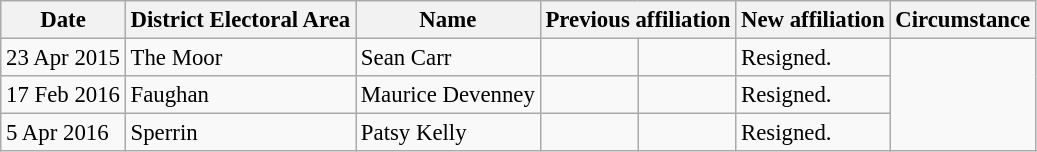<table class="wikitable" style="font-size: 95%; font-size: 95%">
<tr>
<th>Date</th>
<th>District Electoral Area</th>
<th>Name</th>
<th colspan="2">Previous affiliation</th>
<th colspan="2">New affiliation</th>
<th>Circumstance</th>
</tr>
<tr>
<td>23 Apr 2015</td>
<td>The Moor</td>
<td>Sean Carr</td>
<td></td>
<td></td>
<td>Resigned.</td>
</tr>
<tr>
<td>17 Feb 2016</td>
<td>Faughan</td>
<td>Maurice Devenney</td>
<td></td>
<td></td>
<td>Resigned.</td>
</tr>
<tr>
<td>5 Apr 2016</td>
<td>Sperrin</td>
<td>Patsy Kelly</td>
<td></td>
<td></td>
<td>Resigned.</td>
</tr>
</table>
